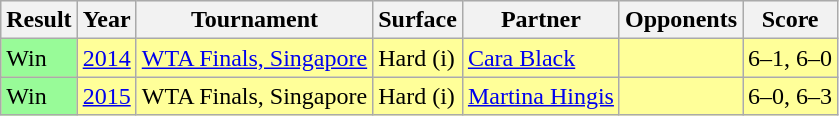<table class="sortable wikitable">
<tr style="background: #eee;">
<th>Result</th>
<th>Year</th>
<th>Tournament</th>
<th>Surface</th>
<th>Partner</th>
<th>Opponents</th>
<th>Score</th>
</tr>
<tr bgcolor=#FFFF99>
<td bgcolor="98FB98">Win</td>
<td><a href='#'>2014</a></td>
<td><a href='#'>WTA Finals, Singapore</a></td>
<td>Hard (i)</td>
<td> <a href='#'>Cara Black</a></td>
<td></td>
<td>6–1, 6–0</td>
</tr>
<tr bgcolor=#FFFF99>
<td bgcolor="98FB98">Win</td>
<td><a href='#'>2015</a></td>
<td>WTA Finals, Singapore</td>
<td>Hard (i)</td>
<td> <a href='#'>Martina Hingis</a></td>
<td></td>
<td>6–0, 6–3</td>
</tr>
</table>
